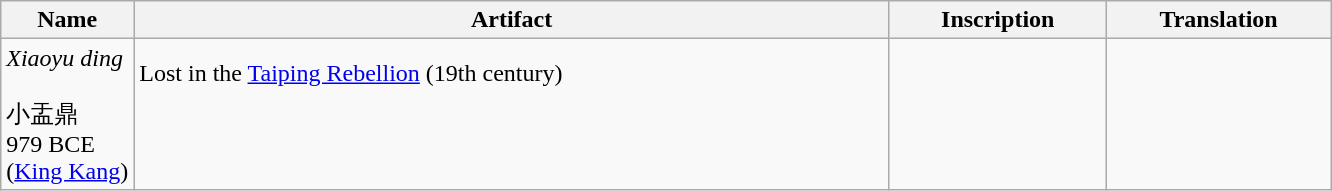<table class = "wikitable center">
<tr>
<th scope = "col" width = "10%">Name</th>
<th scope = "col">Artifact</th>
<th scope = "col">Inscription</th>
<th scope = "col">Translation</th>
</tr>
<tr>
<td><em>Xiaoyu ding</em><br><br>小盂鼎<br>979 BCE<br>(<a href='#'>King Kang</a>)</td>
<td>Lost in the <a href='#'>Taiping Rebellion</a> (19th century)<br><br><br><br></td>
<td></td>
<td></td>
</tr>
</table>
